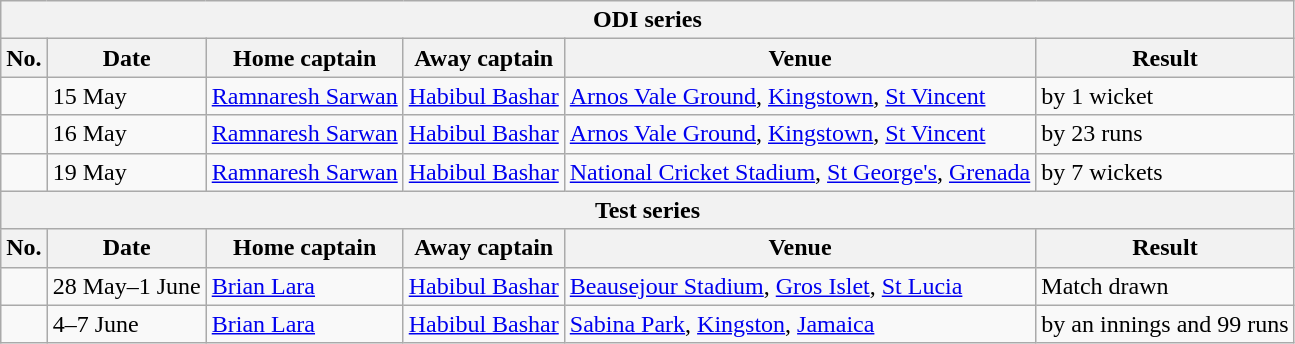<table class="wikitable">
<tr>
<th colspan="6">ODI series</th>
</tr>
<tr>
<th>No.</th>
<th>Date</th>
<th>Home captain</th>
<th>Away captain</th>
<th>Venue</th>
<th>Result</th>
</tr>
<tr>
<td></td>
<td>15 May</td>
<td><a href='#'>Ramnaresh Sarwan</a></td>
<td><a href='#'>Habibul Bashar</a></td>
<td><a href='#'>Arnos Vale Ground</a>, <a href='#'>Kingstown</a>, <a href='#'>St Vincent</a></td>
<td> by 1 wicket</td>
</tr>
<tr>
<td></td>
<td>16 May</td>
<td><a href='#'>Ramnaresh Sarwan</a></td>
<td><a href='#'>Habibul Bashar</a></td>
<td><a href='#'>Arnos Vale Ground</a>, <a href='#'>Kingstown</a>, <a href='#'>St Vincent</a></td>
<td> by 23 runs</td>
</tr>
<tr>
<td></td>
<td>19 May</td>
<td><a href='#'>Ramnaresh Sarwan</a></td>
<td><a href='#'>Habibul Bashar</a></td>
<td><a href='#'>National Cricket Stadium</a>, <a href='#'>St George's</a>, <a href='#'>Grenada</a></td>
<td> by 7 wickets</td>
</tr>
<tr>
<th colspan="6">Test series</th>
</tr>
<tr>
<th>No.</th>
<th>Date</th>
<th>Home captain</th>
<th>Away captain</th>
<th>Venue</th>
<th>Result</th>
</tr>
<tr>
<td></td>
<td>28 May–1 June</td>
<td><a href='#'>Brian Lara</a></td>
<td><a href='#'>Habibul Bashar</a></td>
<td><a href='#'>Beausejour Stadium</a>, <a href='#'>Gros Islet</a>, <a href='#'>St Lucia</a></td>
<td>Match drawn</td>
</tr>
<tr>
<td></td>
<td>4–7 June</td>
<td><a href='#'>Brian Lara</a></td>
<td><a href='#'>Habibul Bashar</a></td>
<td><a href='#'>Sabina Park</a>, <a href='#'>Kingston</a>, <a href='#'>Jamaica</a></td>
<td> by an innings and 99 runs</td>
</tr>
</table>
